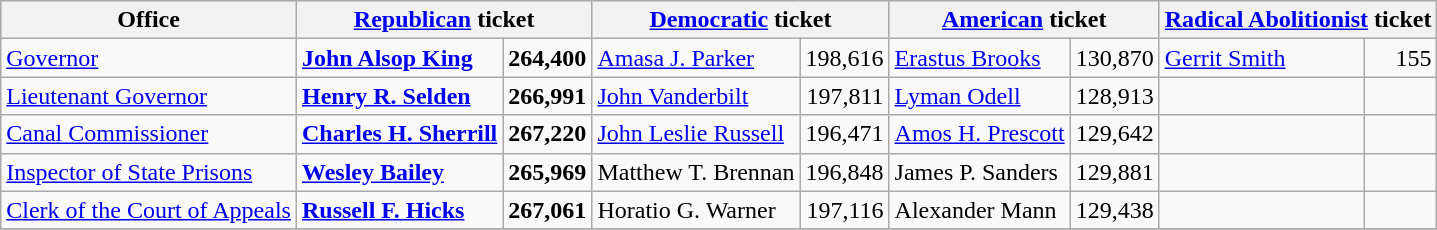<table class=wikitable>
<tr bgcolor=lightgrey>
<th>Office</th>
<th colspan="2" ><a href='#'>Republican</a> ticket</th>
<th colspan="2" ><a href='#'>Democratic</a> ticket</th>
<th colspan="2" ><a href='#'>American</a> ticket</th>
<th colspan="2" ><a href='#'>Radical Abolitionist</a> ticket</th>
</tr>
<tr>
<td><a href='#'>Governor</a></td>
<td><strong><a href='#'>John Alsop King</a></strong></td>
<td align="right"><strong>264,400</strong></td>
<td><a href='#'>Amasa J. Parker</a></td>
<td align="right">198,616</td>
<td><a href='#'>Erastus Brooks</a></td>
<td align="right">130,870</td>
<td><a href='#'>Gerrit Smith</a></td>
<td align="right">155</td>
</tr>
<tr>
<td><a href='#'>Lieutenant Governor</a></td>
<td><strong><a href='#'>Henry R. Selden</a></strong></td>
<td align="right"><strong>266,991</strong></td>
<td><a href='#'>John Vanderbilt</a></td>
<td align="right">197,811</td>
<td><a href='#'>Lyman Odell</a></td>
<td align="right">128,913</td>
<td></td>
<td></td>
</tr>
<tr>
<td><a href='#'>Canal Commissioner</a></td>
<td><strong><a href='#'>Charles H. Sherrill</a></strong></td>
<td align="right"><strong>267,220</strong></td>
<td><a href='#'>John Leslie Russell</a></td>
<td align="right">196,471</td>
<td><a href='#'>Amos H. Prescott</a></td>
<td align="right">129,642</td>
<td></td>
<td></td>
</tr>
<tr>
<td><a href='#'>Inspector of State Prisons</a></td>
<td><strong><a href='#'>Wesley Bailey</a></strong></td>
<td align="right"><strong>265,969</strong></td>
<td>Matthew T. Brennan</td>
<td align="right">196,848</td>
<td>James P. Sanders</td>
<td align="right">129,881</td>
<td></td>
<td></td>
</tr>
<tr>
<td><a href='#'>Clerk of the Court of Appeals</a></td>
<td><strong><a href='#'>Russell F. Hicks</a></strong></td>
<td align="right"><strong>267,061</strong></td>
<td>Horatio G. Warner</td>
<td align="right">197,116</td>
<td>Alexander Mann</td>
<td align="right">129,438</td>
<td></td>
<td></td>
</tr>
<tr>
</tr>
</table>
